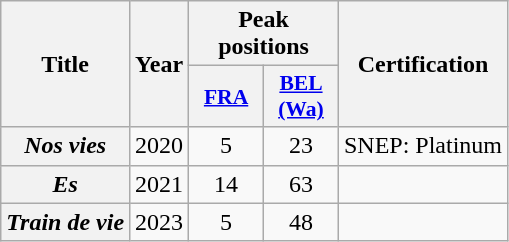<table class="wikitable plainrowheaders" style="text-align:center">
<tr>
<th scope="col" rowspan="2">Title</th>
<th scope="col" rowspan="2">Year</th>
<th scope="col" colspan="2">Peak positions</th>
<th scope="col" rowspan="2">Certification</th>
</tr>
<tr>
<th scope="col" style="width:3em;font-size:90%;"><a href='#'>FRA</a><br></th>
<th scope="col" style="width:3em;font-size:90%;"><a href='#'>BEL <br>(Wa)</a><br></th>
</tr>
<tr>
<th scope="row"><em>Nos vies</em></th>
<td>2020</td>
<td>5</td>
<td>23</td>
<td>SNEP: Platinum</td>
</tr>
<tr>
<th scope="row"><em>Es</em></th>
<td>2021</td>
<td>14<br></td>
<td>63</td>
<td></td>
</tr>
<tr>
<th scope="row"><em>Train de vie</em></th>
<td>2023</td>
<td>5<br></td>
<td>48</td>
<td></td>
</tr>
</table>
